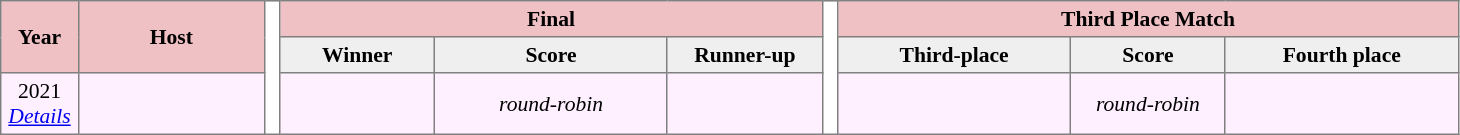<table border="1" style="border-collapse:collapse; font-size:90%; text-align:center;" cellpadding=3 cellspacing=0 width:=100%>
<tr style="background:#EFC1C4">
<th rowspan=2 width=5%>Year</th>
<th rowspan=2 width=12%>Host</th>
<th width=1% rowspan=14 style="background:#ffffff;"></th>
<th colspan=3>Final</th>
<th width=1% rowspan=14 style="background:#ffffff;"></th>
<th colspan=3>Third Place Match</th>
</tr>
<tr bgcolor="#EFEFEF">
<th width=10%>Winner</th>
<th width=15%>Score</th>
<th width=10%>Runner-up</th>
<th width=15%>Third-place</th>
<th width=10%>Score</th>
<th width=15%>Fourth place</th>
</tr>
<tr style="background:#fff0ff;">
<td>2021<br><em><a href='#'>Details</a></em></td>
<td></td>
<td><strong></strong></td>
<td><em>round-robin</em></td>
<td><strong></strong></td>
<td><strong></strong></td>
<td><em>round-robin</em></td>
<td><strong></strong></td>
</tr>
</table>
